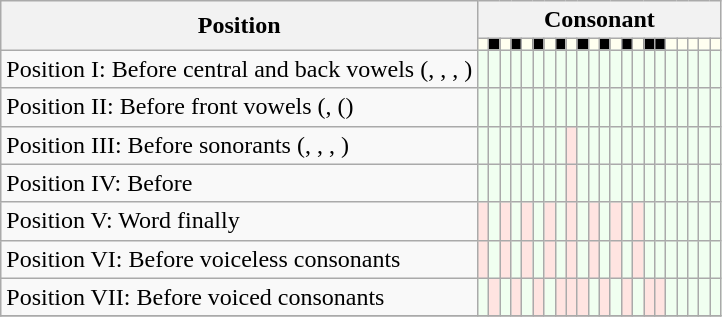<table class="wikitable">
<tr>
<th rowspan="2">Position</th>
<th colspan="22">Consonant</th>
</tr>
<tr class="static-row-header">
<th style="background:#FFFFF0;"><strong></strong></th>
<th style="background:#000000;"></th>
<th style="background:#FFFFF0;"><strong></strong></th>
<th style="background:#000000;"></th>
<th style="background:#FFFFF0;"><strong></strong></th>
<th style="background:#000000;"></th>
<th style="background:#FFFFF0;"><strong></strong></th>
<th style="background:#000000;"></th>
<th style="background:#FFFFF0;"><strong></strong></th>
<th style="background:#000000;"></th>
<th style="background:#FFFFF0;"><strong></strong></th>
<th style="background:#000000;"></th>
<th style="background:#FFFFF0;"><strong></strong></th>
<th style="background:#000000;"></th>
<th style="background:#FFFFF0;"><strong></strong></th>
<th style="background:#000000;"></th>
<th style="background:#000000;"></th>
<th style="background:#FFFFF0;"><strong></strong></th>
<th style="background:#FFFFF0;"><strong></strong></th>
<th style="background:#FFFFF0;"><strong></strong></th>
<th style="background:#FFFFF0;"><strong></strong></th>
<th style="background:#FFFFF0;"><strong></strong></th>
</tr>
<tr>
<td>Position I: Before central and back vowels (, , , )</td>
<td style="background:#F0FFF0;"></td>
<td style="background:#F0FFF0;"></td>
<td style="background:#F0FFF0;"></td>
<td style="background:#F0FFF0;"></td>
<td style="background:#F0FFF0;"></td>
<td style="background:#F0FFF0;"></td>
<td style="background:#F0FFF0;"></td>
<td style="background:#F0FFF0;"></td>
<td style="background:#F0FFF0;"></td>
<td style="background:#F0FFF0;"></td>
<td style="background:#F0FFF0;"></td>
<td style="background:#F0FFF0;"></td>
<td style="background:#F0FFF0;"></td>
<td style="background:#F0FFF0;"></td>
<td style="background:#F0FFF0;"></td>
<td style="background:#F0FFF0;"></td>
<td style="background:#F0FFF0;"></td>
<td style="background:#F0FFF0;"></td>
<td style="background:#F0FFF0;"></td>
<td style="background:#F0FFF0;"></td>
<td style="background:#F0FFF0;"></td>
<td style="background:#F0FFF0;"></td>
</tr>
<tr>
<td>Position II: Before front vowels (, ()</td>
<td style="background:#F0FFF0;"></td>
<td style="background:#F0FFF0;"></td>
<td style="background:#F0FFF0;"></td>
<td style="background:#F0FFF0;"></td>
<td style="background:#F0FFF0;"></td>
<td style="background:#F0FFF0;"></td>
<td style="background:#F0FFF0;"></td>
<td style="background:#F0FFF0;"></td>
<td style="background:#F0FFF0;"></td>
<td style="background:#F0FFF0;"></td>
<td style="background:#F0FFF0;"></td>
<td style="background:#F0FFF0;"></td>
<td style="background:#F0FFF0;"></td>
<td style="background:#F0FFF0;"></td>
<td style="background:#F0FFF0;"></td>
<td style="background:#F0FFF0;"></td>
<td style="background:#F0FFF0;"></td>
<td style="background:#F0FFF0;"></td>
<td style="background:#F0FFF0;"></td>
<td style="background:#F0FFF0;"></td>
<td style="background:#F0FFF0;"></td>
<td style="background:#F0FFF0;"></td>
</tr>
<tr>
<td>Position III: Before sonorants (, , , )</td>
<td style="background:#F0FFF0;"></td>
<td style="background:#F0FFF0;"></td>
<td style="background:#F0FFF0;"></td>
<td style="background:#F0FFF0;"></td>
<td style="background:#F0FFF0;"></td>
<td style="background:#F0FFF0;"></td>
<td style="background:#F0FFF0;"></td>
<td style="background:#F0FFF0;"></td>
<td style="background:#FFE4E1;"></td>
<td style="background:#F0FFF0;"></td>
<td style="background:#F0FFF0;"></td>
<td style="background:#F0FFF0;"></td>
<td style="background:#F0FFF0;"></td>
<td style="background:#F0FFF0;"></td>
<td style="background:#F0FFF0;"></td>
<td style="background:#F0FFF0;"></td>
<td style="background:#F0FFF0;"></td>
<td style="background:#F0FFF0;"></td>
<td style="background:#F0FFF0;"></td>
<td style="background:#F0FFF0;"></td>
<td style="background:#F0FFF0;"></td>
<td style="background:#F0FFF0;"></td>
</tr>
<tr>
<td>Position IV: Before </td>
<td style="background:#F0FFF0;"></td>
<td style="background:#F0FFF0;"></td>
<td style="background:#F0FFF0;"></td>
<td style="background:#F0FFF0;"></td>
<td style="background:#F0FFF0;"></td>
<td style="background:#F0FFF0;"></td>
<td style="background:#F0FFF0;"></td>
<td style="background:#F0FFF0;"></td>
<td style="background:#FFE4E1;"></td>
<td style="background:#F0FFF0;"></td>
<td style="background:#F0FFF0;"></td>
<td style="background:#F0FFF0;"></td>
<td style="background:#F0FFF0;"></td>
<td style="background:#F0FFF0;"></td>
<td style="background:#F0FFF0;"></td>
<td style="background:#F0FFF0;"></td>
<td style="background:#F0FFF0;"></td>
<td style="background:#F0FFF0;"></td>
<td style="background:#F0FFF0;"></td>
<td style="background:#F0FFF0;"></td>
<td style="background:#F0FFF0;"></td>
<td style="background:#F0FFF0;"></td>
</tr>
<tr>
<td>Position V: Word finally</td>
<td style="background:#FFE4E1;"></td>
<td style="background:#F0FFF0;"></td>
<td style="background:#FFE4E1;"></td>
<td style="background:#F0FFF0;"></td>
<td style="background:#FFE4E1;"></td>
<td style="background:#F0FFF0;"></td>
<td style="background:#FFE4E1;"></td>
<td style="background:#F0FFF0;"></td>
<td style="background:#FFE4E1;"></td>
<td style="background:#F0FFF0;"></td>
<td style="background:#FFE4E1;"></td>
<td style="background:#F0FFF0;"></td>
<td style="background:#FFE4E1;"></td>
<td style="background:#F0FFF0;"></td>
<td style="background:#FFE4E1;"></td>
<td style="background:#F0FFF0;"></td>
<td style="background:#F0FFF0;"></td>
<td style="background:#F0FFF0;"></td>
<td style="background:#F0FFF0;"></td>
<td style="background:#F0FFF0;"></td>
<td style="background:#F0FFF0;"></td>
<td style="background:#F0FFF0;"></td>
</tr>
<tr>
<td>Position VI: Before voiceless consonants</td>
<td style="background:#FFE4E1;"></td>
<td style="background:#F0FFF0;"></td>
<td style="background:#FFE4E1;"></td>
<td style="background:#F0FFF0;"></td>
<td style="background:#FFE4E1;"></td>
<td style="background:#F0FFF0;"></td>
<td style="background:#FFE4E1;"></td>
<td style="background:#F0FFF0;"></td>
<td style="background:#FFE4E1;"></td>
<td style="background:#F0FFF0;"></td>
<td style="background:#FFE4E1;"></td>
<td style="background:#F0FFF0;"></td>
<td style="background:#FFE4E1;"></td>
<td style="background:#F0FFF0;"></td>
<td style="background:#FFE4E1;"></td>
<td style="background:#F0FFF0;"></td>
<td style="background:#F0FFF0;"></td>
<td style="background:#F0FFF0;"></td>
<td style="background:#F0FFF0;"></td>
<td style="background:#F0FFF0;"></td>
<td style="background:#F0FFF0;"></td>
<td style="background:#F0FFF0;"></td>
</tr>
<tr>
<td>Position VII: Before voiced consonants</td>
<td style="background:#F0FFF0;"></td>
<td style="background:#FFE4E1;"></td>
<td style="background:#F0FFF0;"></td>
<td style="background:#FFE4E1;"></td>
<td style="background:#F0FFF0;"></td>
<td style="background:#FFE4E1;"></td>
<td style="background:#F0FFF0;"></td>
<td style="background:#FFE4E1;"></td>
<td style="background:#FFE4E1;"></td>
<td style="background:#FFE4E1;"></td>
<td style="background:#F0FFF0;"></td>
<td style="background:#FFE4E1;"></td>
<td style="background:#F0FFF0;"></td>
<td style="background:#FFE4E1;"></td>
<td style="background:#F0FFF0;"></td>
<td style="background:#FFE4E1;"></td>
<td style="background:#FFE4E1;"></td>
<td style="background:#F0FFF0;"></td>
<td style="background:#F0FFF0;"></td>
<td style="background:#F0FFF0;"></td>
<td style="background:#F0FFF0;"></td>
<td style="background:#F0FFF0;"></td>
</tr>
<tr>
</tr>
</table>
